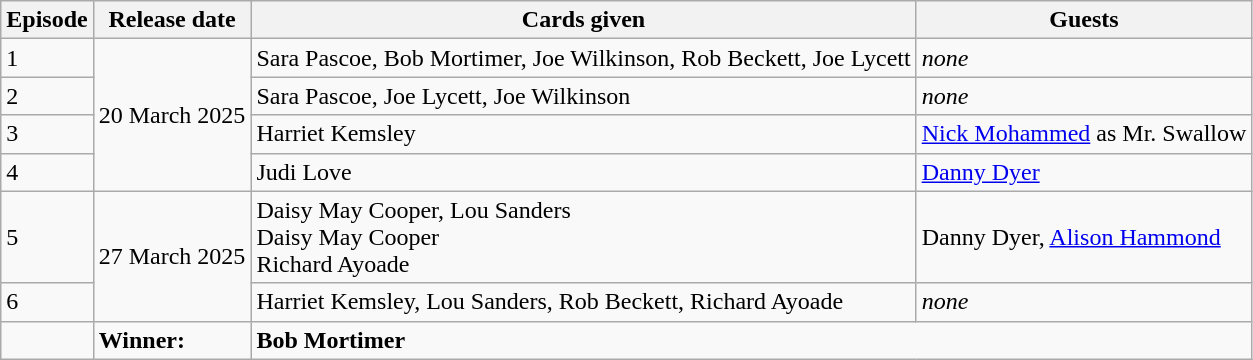<table class="wikitable" cellpadding="3">
<tr>
<th>Episode</th>
<th>Release date</th>
<th>Cards given</th>
<th>Guests</th>
</tr>
<tr>
<td>1</td>
<td rowspan=4>20 March 2025</td>
<td> Sara Pascoe, Bob Mortimer, Joe Wilkinson, Rob Beckett, Joe Lycett</td>
<td><em>none</em></td>
</tr>
<tr>
<td>2</td>
<td> Sara Pascoe, Joe Lycett, Joe Wilkinson</td>
<td><em>none</em></td>
</tr>
<tr>
<td>3</td>
<td> Harriet Kemsley</td>
<td><a href='#'>Nick Mohammed</a> as Mr. Swallow</td>
</tr>
<tr>
<td>4</td>
<td> Judi Love</td>
<td><a href='#'>Danny Dyer</a></td>
</tr>
<tr>
<td>5</td>
<td rowspan=2>27 March 2025</td>
<td> Daisy May Cooper, Lou Sanders<br> Daisy May Cooper<br> Richard Ayoade</td>
<td>Danny Dyer, <a href='#'>Alison Hammond</a></td>
</tr>
<tr>
<td>6</td>
<td> Harriet Kemsley, Lou Sanders, Rob Beckett, Richard Ayoade</td>
<td><em>none</em></td>
</tr>
<tr>
<td></td>
<td><strong>Winner:</strong></td>
<td colspan=2><strong>Bob Mortimer</strong></td>
</tr>
</table>
